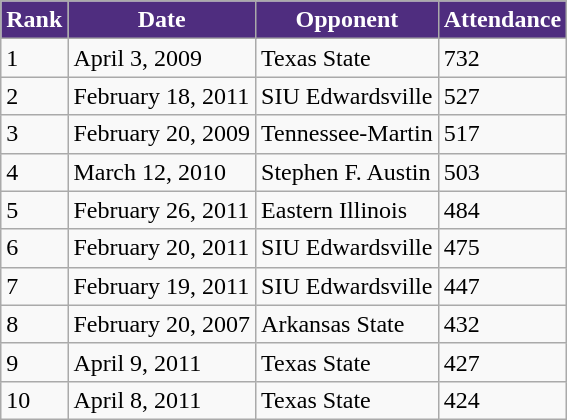<table class="wikitable">
<tr>
<th style="background:#4F2D7F; color:#FFFFFF">Rank</th>
<th style="background:#4F2D7F; color:#FFFFFF">Date</th>
<th style="background:#4F2D7F; color:#FFFFFF">Opponent</th>
<th style="background:#4F2D7F; color:#FFFFFF">Attendance</th>
</tr>
<tr>
<td>1</td>
<td>April 3, 2009</td>
<td>Texas State</td>
<td>732</td>
</tr>
<tr>
<td>2</td>
<td>February 18, 2011</td>
<td>SIU Edwardsville</td>
<td>527</td>
</tr>
<tr>
<td>3</td>
<td>February 20, 2009</td>
<td>Tennessee-Martin</td>
<td>517</td>
</tr>
<tr>
<td>4</td>
<td>March 12, 2010</td>
<td>Stephen F. Austin</td>
<td>503</td>
</tr>
<tr>
<td>5</td>
<td>February 26, 2011</td>
<td>Eastern Illinois</td>
<td>484</td>
</tr>
<tr>
<td>6</td>
<td>February 20, 2011</td>
<td>SIU Edwardsville</td>
<td>475</td>
</tr>
<tr>
<td>7</td>
<td>February 19, 2011</td>
<td>SIU Edwardsville</td>
<td>447</td>
</tr>
<tr>
<td>8</td>
<td>February 20, 2007</td>
<td>Arkansas State</td>
<td>432</td>
</tr>
<tr>
<td>9</td>
<td>April 9, 2011</td>
<td>Texas State</td>
<td>427</td>
</tr>
<tr>
<td>10</td>
<td>April 8, 2011</td>
<td>Texas State</td>
<td>424</td>
</tr>
</table>
